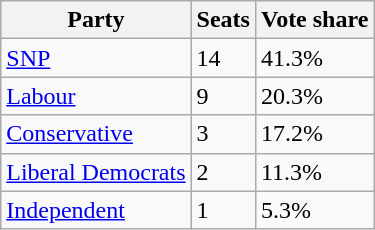<table class="wikitable">
<tr>
<th>Party</th>
<th>Seats</th>
<th>Vote share</th>
</tr>
<tr>
<td><a href='#'>SNP</a></td>
<td>14</td>
<td>41.3%</td>
</tr>
<tr>
<td><a href='#'>Labour</a></td>
<td>9</td>
<td>20.3%</td>
</tr>
<tr>
<td><a href='#'>Conservative</a></td>
<td>3</td>
<td>17.2%</td>
</tr>
<tr>
<td><a href='#'>Liberal Democrats</a></td>
<td>2</td>
<td>11.3%</td>
</tr>
<tr>
<td><a href='#'>Independent</a></td>
<td>1</td>
<td>5.3%</td>
</tr>
</table>
